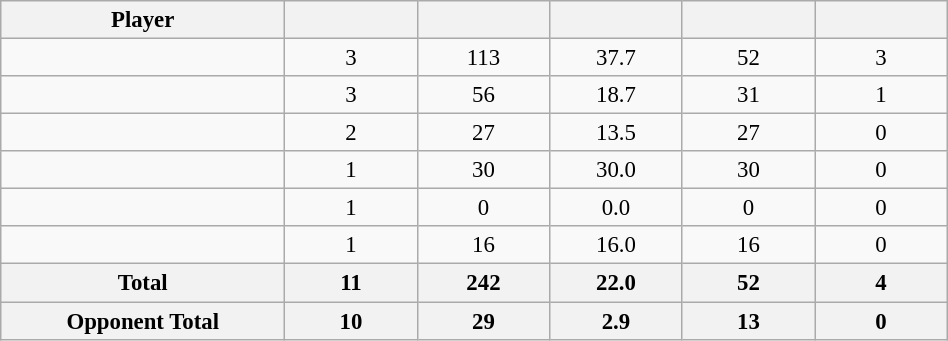<table class="wikitable sortable" style="text-align:center; width:50%; font-size:95%;">
<tr>
<th width="30%">Player</th>
<th width="14%"></th>
<th width="14%"></th>
<th width="14%"></th>
<th width="14%"></th>
<th width="14%"></th>
</tr>
<tr>
<td align=left></td>
<td>3</td>
<td>113</td>
<td>37.7</td>
<td>52</td>
<td>3</td>
</tr>
<tr>
<td align=left></td>
<td>3</td>
<td>56</td>
<td>18.7</td>
<td>31</td>
<td>1</td>
</tr>
<tr>
<td align=left></td>
<td>2</td>
<td>27</td>
<td>13.5</td>
<td>27</td>
<td>0</td>
</tr>
<tr>
<td align=left></td>
<td>1</td>
<td>30</td>
<td>30.0</td>
<td>30</td>
<td>0</td>
</tr>
<tr>
<td align=left></td>
<td>1</td>
<td>0</td>
<td>0.0</td>
<td>0</td>
<td>0</td>
</tr>
<tr>
<td align=left></td>
<td>1</td>
<td>16</td>
<td>16.0</td>
<td>16</td>
<td>0</td>
</tr>
<tr>
<th>Total</th>
<th>11</th>
<th>242</th>
<th>22.0</th>
<th>52</th>
<th>4</th>
</tr>
<tr>
<th>Opponent Total</th>
<th>10</th>
<th>29</th>
<th>2.9</th>
<th>13</th>
<th>0</th>
</tr>
</table>
